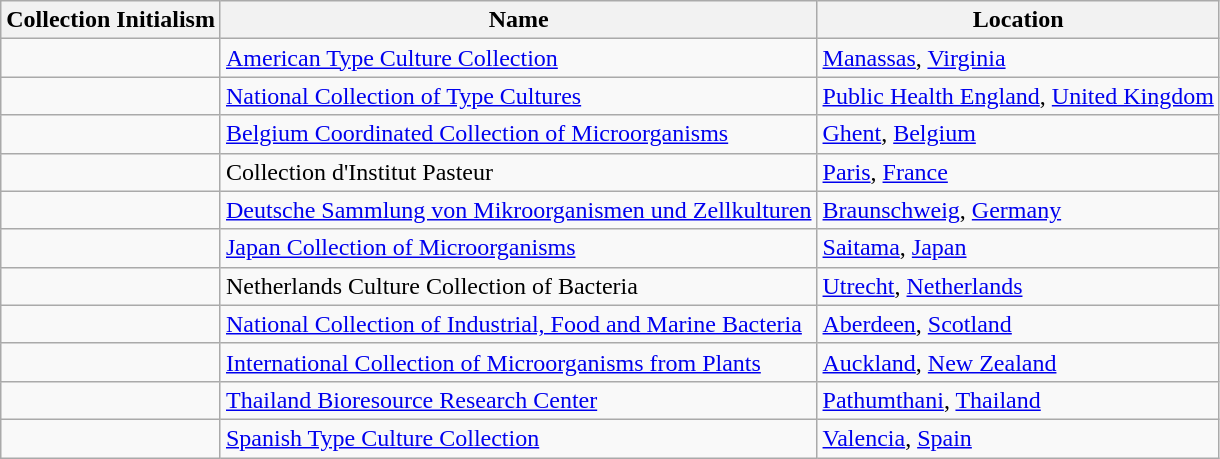<table class="wikitable">
<tr>
<th>Collection Initialism</th>
<th>Name</th>
<th>Location</th>
</tr>
<tr>
<td></td>
<td><a href='#'>American Type Culture Collection</a></td>
<td><a href='#'>Manassas</a>, <a href='#'>Virginia</a></td>
</tr>
<tr>
<td></td>
<td><a href='#'>National Collection of Type Cultures</a></td>
<td><a href='#'>Public Health England</a>, <a href='#'>United Kingdom</a></td>
</tr>
<tr>
<td></td>
<td><a href='#'>Belgium Coordinated Collection of Microorganisms</a></td>
<td><a href='#'>Ghent</a>, <a href='#'>Belgium</a></td>
</tr>
<tr>
<td></td>
<td>Collection d'Institut Pasteur</td>
<td><a href='#'>Paris</a>, <a href='#'>France</a></td>
</tr>
<tr>
<td></td>
<td><a href='#'>Deutsche Sammlung von Mikroorganismen und Zellkulturen</a></td>
<td><a href='#'>Braunschweig</a>, <a href='#'>Germany</a></td>
</tr>
<tr>
<td></td>
<td><a href='#'>Japan Collection of Microorganisms</a></td>
<td><a href='#'>Saitama</a>, <a href='#'>Japan</a></td>
</tr>
<tr>
<td></td>
<td>Netherlands Culture Collection of Bacteria</td>
<td><a href='#'>Utrecht</a>, <a href='#'>Netherlands</a></td>
</tr>
<tr>
<td></td>
<td><a href='#'>National Collection of Industrial, Food and Marine Bacteria</a></td>
<td><a href='#'>Aberdeen</a>, <a href='#'>Scotland</a></td>
</tr>
<tr>
<td></td>
<td><a href='#'>International Collection of Microorganisms from Plants</a></td>
<td><a href='#'>Auckland</a>, <a href='#'>New Zealand</a></td>
</tr>
<tr>
<td></td>
<td><a href='#'>Thailand Bioresource Research Center</a></td>
<td><a href='#'>Pathumthani</a>, <a href='#'>Thailand</a></td>
</tr>
<tr>
<td></td>
<td><a href='#'>Spanish Type Culture Collection</a></td>
<td><a href='#'>Valencia</a>, <a href='#'>Spain</a></td>
</tr>
</table>
